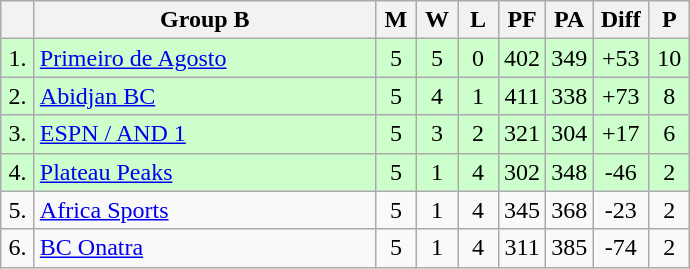<table class="wikitable" style="text-align:center">
<tr>
<th width=15></th>
<th width=220>Group B</th>
<th width=20>M</th>
<th width=20>W</th>
<th width=20>L</th>
<th width=20>PF</th>
<th width=20>PA</th>
<th width=30>Diff</th>
<th width=20>P</th>
</tr>
<tr style="background: #ccffcc;">
<td>1.</td>
<td align=left> <a href='#'>Primeiro de Agosto</a></td>
<td>5</td>
<td>5</td>
<td>0</td>
<td>402</td>
<td>349</td>
<td>+53</td>
<td>10</td>
</tr>
<tr style="background: #ccffcc;">
<td>2.</td>
<td align=left> <a href='#'>Abidjan BC</a></td>
<td>5</td>
<td>4</td>
<td>1</td>
<td>411</td>
<td>338</td>
<td>+73</td>
<td>8</td>
</tr>
<tr style="background: #ccffcc;">
<td>3.</td>
<td align=left> <a href='#'>ESPN / AND 1</a></td>
<td>5</td>
<td>3</td>
<td>2</td>
<td>321</td>
<td>304</td>
<td>+17</td>
<td>6</td>
</tr>
<tr style="background: #ccffcc;">
<td>4.</td>
<td align=left> <a href='#'>Plateau Peaks</a></td>
<td>5</td>
<td>1</td>
<td>4</td>
<td>302</td>
<td>348</td>
<td>-46</td>
<td>2</td>
</tr>
<tr>
<td>5.</td>
<td align=left> <a href='#'>Africa Sports</a></td>
<td>5</td>
<td>1</td>
<td>4</td>
<td>345</td>
<td>368</td>
<td>-23</td>
<td>2</td>
</tr>
<tr>
<td>6.</td>
<td align=left> <a href='#'>BC Onatra</a></td>
<td>5</td>
<td>1</td>
<td>4</td>
<td>311</td>
<td>385</td>
<td>-74</td>
<td>2</td>
</tr>
</table>
